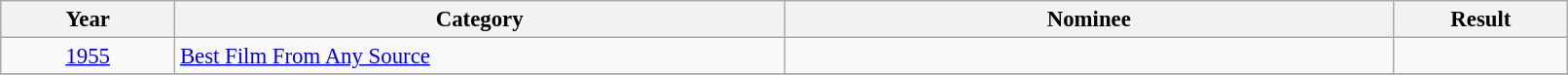<table class="wikitable" width="85%" cellpadding="4" style="font-size: 95%">
<tr>
<th width="10%">Year</th>
<th width="35%">Category</th>
<th width="35%">Nominee</th>
<th width="10%">Result</th>
</tr>
<tr>
<td style="text-align:center;"><a href='#'>1955</a></td>
<td><a href='#'>Best Film From Any Source</a></td>
<td></td>
<td></td>
</tr>
<tr>
</tr>
</table>
